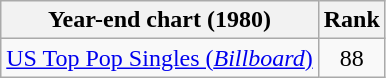<table class="wikitable sortable">
<tr>
<th>Year-end chart (1980)</th>
<th>Rank</th>
</tr>
<tr>
<td><a href='#'>US Top Pop Singles (<em>Billboard</em>)</a></td>
<td align="center">88</td>
</tr>
</table>
